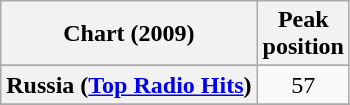<table class="wikitable sortable plainrowheaders" style="text-align:center">
<tr>
<th scope="col">Chart (2009)</th>
<th scope="col">Peak<br>position</th>
</tr>
<tr>
</tr>
<tr>
</tr>
<tr>
</tr>
<tr>
</tr>
<tr>
<th scope="row">Russia (<a href='#'>Top Radio Hits</a>)</th>
<td>57</td>
</tr>
<tr>
</tr>
<tr>
</tr>
<tr>
</tr>
</table>
